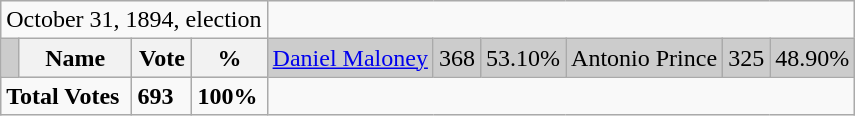<table class="wikitable">
<tr>
<td colspan=4 align=center>October 31, 1894, election</td>
</tr>
<tr bgcolor="CCCCCC">
<td></td>
<th><strong>Name </strong></th>
<th><strong>Vote</strong></th>
<th><strong>%</strong><br></th>
<td><a href='#'>Daniel Maloney</a></td>
<td>368</td>
<td>53.10%<br></td>
<td>Antonio Prince</td>
<td>325</td>
<td>48.90%</td>
</tr>
<tr>
<td colspan=2><strong>Total Votes</strong></td>
<td><strong>693</strong></td>
<td><strong>100%</strong></td>
</tr>
</table>
